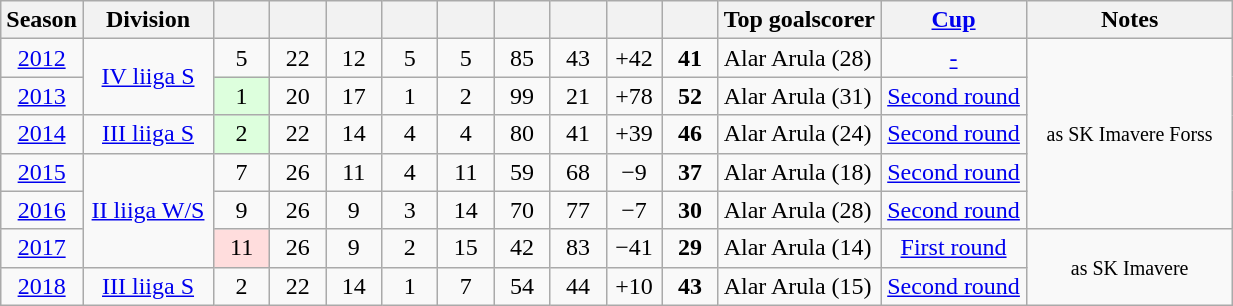<table class="wikitable collapsible">
<tr>
<th>Season</th>
<th width=80px>Division</th>
<th width=30px></th>
<th width=30px></th>
<th width=30px></th>
<th width=30px></th>
<th width=30px></th>
<th width=30px></th>
<th width=30px></th>
<th width=30px></th>
<th width=30px></th>
<th>Top goalscorer</th>
<th width=90px><a href='#'>Cup</a></th>
<th width=130px>Notes</th>
</tr>
<tr align=center>
<td><a href='#'>2012</a></td>
<td rowspan="2"><a href='#'>IV liiga S</a></td>
<td>5</td>
<td>22</td>
<td>12</td>
<td>5</td>
<td>5</td>
<td>85</td>
<td>43</td>
<td>+42</td>
<td><strong>41</strong></td>
<td align=left>Alar Arula (28)</td>
<td><a href='#'>-</a></td>
<td rowspan=5><small>as SK Imavere Forss</small></td>
</tr>
<tr align=center>
<td><a href='#'>2013</a></td>
<td style="background:#DDFFDD;">1</td>
<td>20</td>
<td>17</td>
<td>1</td>
<td>2</td>
<td>99</td>
<td>21</td>
<td>+78</td>
<td><strong>52</strong></td>
<td align=left>Alar Arula (31)</td>
<td><a href='#'>Second round</a></td>
</tr>
<tr align=center>
<td><a href='#'>2014</a></td>
<td><a href='#'>III liiga S</a></td>
<td style="background:#DDFFDD;">2</td>
<td>22</td>
<td>14</td>
<td>4</td>
<td>4</td>
<td>80</td>
<td>41</td>
<td>+39</td>
<td><strong>46</strong></td>
<td align=left>Alar Arula (24)</td>
<td><a href='#'>Second round</a></td>
</tr>
<tr align=center>
<td><a href='#'>2015</a></td>
<td rowspan="3"><a href='#'>II liiga W/S</a></td>
<td>7</td>
<td>26</td>
<td>11</td>
<td>4</td>
<td>11</td>
<td>59</td>
<td>68</td>
<td>−9</td>
<td><strong>37</strong></td>
<td align=left>Alar Arula (18)</td>
<td><a href='#'>Second round</a></td>
</tr>
<tr align=center>
<td><a href='#'>2016</a></td>
<td>9</td>
<td>26</td>
<td>9</td>
<td>3</td>
<td>14</td>
<td>70</td>
<td>77</td>
<td>−7</td>
<td><strong>30</strong></td>
<td align=left>Alar Arula (28)</td>
<td><a href='#'>Second round</a></td>
</tr>
<tr align=center>
<td><a href='#'>2017</a></td>
<td style="background:#FFDDDD;">11</td>
<td>26</td>
<td>9</td>
<td>2</td>
<td>15</td>
<td>42</td>
<td>83</td>
<td>−41</td>
<td><strong>29</strong></td>
<td align=left>Alar Arula (14)</td>
<td><a href='#'>First round</a></td>
<td rowspan=20><small>as SK Imavere</small></td>
</tr>
<tr align=center>
<td><a href='#'>2018</a></td>
<td><a href='#'>III liiga S</a></td>
<td>2</td>
<td>22</td>
<td>14</td>
<td>1</td>
<td>7</td>
<td>54</td>
<td>44</td>
<td>+10</td>
<td><strong>43</strong></td>
<td align=left>Alar Arula (15)</td>
<td><a href='#'>Second round</a></td>
</tr>
</table>
